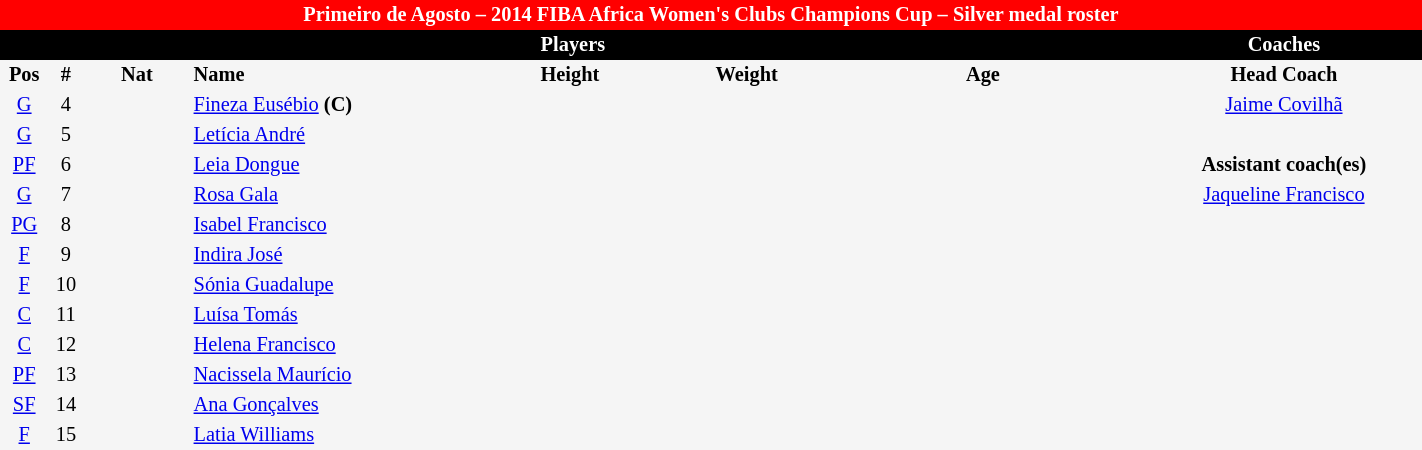<table border=0 cellpadding=2 cellspacing=0  |- bgcolor=#f5f5f5 style="text-align:center; font-size:85%;" width=75%>
<tr>
<td colspan="8" style="background: red; color: white"><strong>Primeiro de Agosto – 2014 FIBA Africa Women's Clubs Champions Cup – Silver medal roster</strong></td>
</tr>
<tr>
<td colspan="7" style="background: black; color: white"><strong>Players</strong></td>
<td style="background: black; color: white"><strong>Coaches</strong></td>
</tr>
<tr style="background=#f5f5f5; color: black">
<th width=5px>Pos</th>
<th width=5px>#</th>
<th width=50px>Nat</th>
<th width=135px align=left>Name</th>
<th width=100px>Height</th>
<th width=70px>Weight</th>
<th width=160px>Age</th>
<th width=135px>Head Coach</th>
</tr>
<tr>
<td><a href='#'>G</a></td>
<td>4</td>
<td></td>
<td align=left><a href='#'>Fineza Eusébio</a> <strong>(C)</strong></td>
<td><span></span></td>
<td><span></span></td>
<td><span></span></td>
<td> <a href='#'>Jaime Covilhã</a></td>
</tr>
<tr>
<td><a href='#'>G</a></td>
<td>5</td>
<td></td>
<td align=left><a href='#'>Letícia André</a></td>
<td><span></span></td>
<td></td>
<td><span></span></td>
<td align=left></td>
</tr>
<tr>
<td><a href='#'>PF</a></td>
<td>6</td>
<td></td>
<td align=left><a href='#'>Leia Dongue</a></td>
<td><span></span></td>
<td></td>
<td><span></span></td>
<td><strong>Assistant coach(es)</strong></td>
</tr>
<tr>
<td><a href='#'>G</a></td>
<td>7</td>
<td></td>
<td align=left><a href='#'>Rosa Gala</a></td>
<td><span></span></td>
<td><span></span></td>
<td><span></span></td>
<td> <a href='#'>Jaqueline Francisco</a></td>
</tr>
<tr>
<td><a href='#'>PG</a></td>
<td>8</td>
<td></td>
<td align=left><a href='#'>Isabel Francisco</a></td>
<td><span></span></td>
<td><span></span></td>
<td><span></span></td>
</tr>
<tr>
<td><a href='#'>F</a></td>
<td>9</td>
<td></td>
<td align=left><a href='#'>Indira José</a></td>
<td><span></span></td>
<td></td>
<td><span></span></td>
</tr>
<tr>
<td><a href='#'>F</a></td>
<td>10</td>
<td></td>
<td align=left><a href='#'>Sónia Guadalupe</a></td>
<td><span></span></td>
<td><span></span></td>
<td><span></span></td>
</tr>
<tr>
<td><a href='#'>C</a></td>
<td>11</td>
<td></td>
<td align=left><a href='#'>Luísa Tomás</a></td>
<td><span></span></td>
<td><span></span></td>
<td><span></span></td>
</tr>
<tr>
<td><a href='#'>C</a></td>
<td>12</td>
<td></td>
<td align=left><a href='#'>Helena Francisco</a></td>
<td><span></span></td>
<td></td>
<td><span></span></td>
</tr>
<tr>
<td><a href='#'>PF</a></td>
<td>13</td>
<td></td>
<td align=left><a href='#'>Nacissela Maurício</a></td>
<td><span></span></td>
<td><span></span></td>
<td><span></span></td>
</tr>
<tr>
<td><a href='#'>SF</a></td>
<td>14</td>
<td></td>
<td align=left><a href='#'>Ana Gonçalves</a></td>
<td><span></span></td>
<td><span></span></td>
<td><span></span></td>
</tr>
<tr>
<td><a href='#'>F</a></td>
<td>15</td>
<td></td>
<td align=left><a href='#'>Latia Williams</a></td>
<td><span></span></td>
<td></td>
<td><span></span></td>
</tr>
</table>
